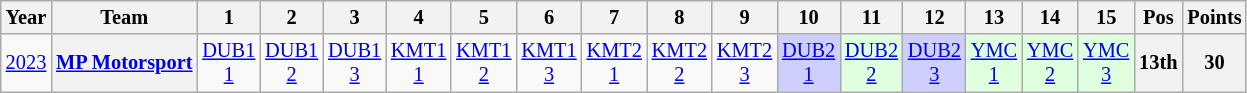<table class="wikitable" style="text-align:center; font-size:85%">
<tr>
<th>Year</th>
<th>Team</th>
<th>1</th>
<th>2</th>
<th>3</th>
<th>4</th>
<th>5</th>
<th>6</th>
<th>7</th>
<th>8</th>
<th>9</th>
<th>10</th>
<th>11</th>
<th>12</th>
<th>13</th>
<th>14</th>
<th>15</th>
<th>Pos</th>
<th>Points</th>
</tr>
<tr>
<td><a href='#'>2023</a></td>
<th nowrap><a href='#'>MP Motorsport</a></th>
<td><a href='#'>DUB1<br>1</a></td>
<td><a href='#'>DUB1<br>2</a></td>
<td><a href='#'>DUB1<br>3</a></td>
<td><a href='#'>KMT1<br>1</a></td>
<td><a href='#'>KMT1<br>2</a></td>
<td><a href='#'>KMT1<br>3</a></td>
<td><a href='#'>KMT2<br>1</a></td>
<td><a href='#'>KMT2<br>2</a></td>
<td><a href='#'>KMT2<br>3</a></td>
<td style="background:#CFCFFF;"><a href='#'>DUB2<br>1</a><br></td>
<td style="background:#DFFFDF;"><a href='#'>DUB2<br>2</a><br></td>
<td style="background:#CFCFFF;"><a href='#'>DUB2<br>3</a><br></td>
<td style="background:#DFFFDF;"><a href='#'>YMC<br>1</a><br></td>
<td style="background:#DFFFDF;"><a href='#'>YMC<br>2</a><br></td>
<td style="background:#DFFFDF;"><a href='#'>YMC<br>3</a><br></td>
<th>13th</th>
<th>30</th>
</tr>
</table>
